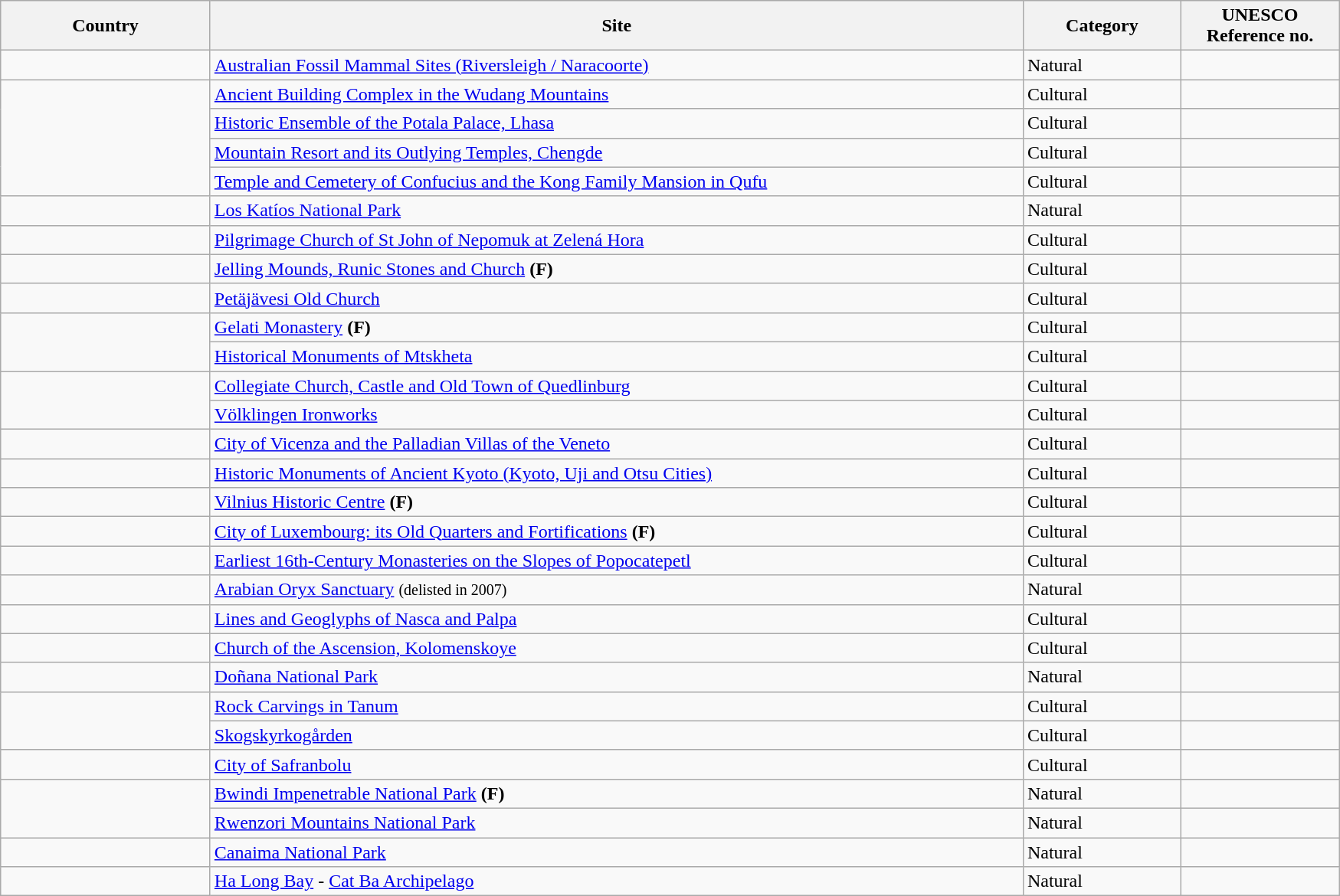<table class="wikitable sortable" style="font-size:100%;">
<tr>
<th scope="col" width="175">Country</th>
<th scope="col" width="700">Site</th>
<th scope="col" width="130">Category</th>
<th scope="col" width="130">UNESCO Reference no.</th>
</tr>
<tr>
<td></td>
<td><a href='#'>Australian Fossil Mammal Sites (Riversleigh / Naracoorte)</a></td>
<td>Natural</td>
<td></td>
</tr>
<tr>
<td rowspan="4"></td>
<td><a href='#'>Ancient Building Complex in the Wudang Mountains</a></td>
<td>Cultural</td>
<td></td>
</tr>
<tr>
<td><a href='#'>Historic Ensemble of the Potala Palace, Lhasa</a></td>
<td>Cultural</td>
<td></td>
</tr>
<tr>
<td><a href='#'>Mountain Resort and its Outlying Temples, Chengde</a></td>
<td>Cultural</td>
<td></td>
</tr>
<tr>
<td><a href='#'>Temple and Cemetery of Confucius and the Kong Family Mansion in Qufu</a></td>
<td>Cultural</td>
<td></td>
</tr>
<tr>
<td></td>
<td><a href='#'>Los Katíos National Park</a></td>
<td>Natural</td>
<td></td>
</tr>
<tr>
<td></td>
<td><a href='#'>Pilgrimage Church of St John of Nepomuk at Zelená Hora</a></td>
<td>Cultural</td>
<td></td>
</tr>
<tr>
<td></td>
<td><a href='#'>Jelling Mounds, Runic Stones and Church</a> <strong>(F)</strong></td>
<td>Cultural</td>
<td></td>
</tr>
<tr>
<td></td>
<td><a href='#'>Petäjävesi Old Church</a></td>
<td>Cultural</td>
<td></td>
</tr>
<tr>
<td rowspan="2"></td>
<td><a href='#'>Gelati Monastery</a> <strong>(F)</strong></td>
<td>Cultural</td>
<td></td>
</tr>
<tr>
<td><a href='#'>Historical Monuments of Mtskheta</a></td>
<td>Cultural</td>
<td></td>
</tr>
<tr>
<td rowspan="2"></td>
<td><a href='#'>Collegiate Church, Castle and Old Town of Quedlinburg</a></td>
<td>Cultural</td>
<td></td>
</tr>
<tr>
<td><a href='#'>Völklingen Ironworks</a></td>
<td>Cultural</td>
<td></td>
</tr>
<tr>
<td></td>
<td><a href='#'>City of Vicenza and the Palladian Villas of the Veneto</a></td>
<td>Cultural</td>
<td></td>
</tr>
<tr>
<td></td>
<td><a href='#'>Historic Monuments of Ancient Kyoto (Kyoto, Uji and Otsu Cities)</a></td>
<td>Cultural</td>
<td></td>
</tr>
<tr>
<td></td>
<td><a href='#'>Vilnius Historic Centre</a> <strong>(F)</strong></td>
<td>Cultural</td>
<td></td>
</tr>
<tr>
<td></td>
<td><a href='#'>City of Luxembourg: its Old Quarters and Fortifications</a> <strong>(F)</strong></td>
<td>Cultural</td>
<td></td>
</tr>
<tr>
<td></td>
<td><a href='#'>Earliest 16th-Century Monasteries on the Slopes of Popocatepetl</a></td>
<td>Cultural</td>
<td></td>
</tr>
<tr>
<td></td>
<td><a href='#'>Arabian Oryx Sanctuary</a> <small>(delisted in 2007)</small></td>
<td>Natural</td>
<td></td>
</tr>
<tr>
<td></td>
<td><a href='#'>Lines and Geoglyphs of Nasca and Palpa</a></td>
<td>Cultural</td>
<td></td>
</tr>
<tr>
<td></td>
<td><a href='#'>Church of the Ascension, Kolomenskoye</a></td>
<td>Cultural</td>
<td></td>
</tr>
<tr>
<td></td>
<td><a href='#'>Doñana National Park</a></td>
<td>Natural</td>
<td></td>
</tr>
<tr>
<td rowspan="2"></td>
<td><a href='#'>Rock Carvings in Tanum</a></td>
<td>Cultural</td>
<td></td>
</tr>
<tr>
<td><a href='#'>Skogskyrkogården</a></td>
<td>Cultural</td>
<td></td>
</tr>
<tr>
<td></td>
<td><a href='#'>City of Safranbolu</a></td>
<td>Cultural</td>
<td></td>
</tr>
<tr>
<td rowspan="2"></td>
<td><a href='#'>Bwindi Impenetrable National Park</a> <strong>(F)</strong></td>
<td>Natural</td>
<td></td>
</tr>
<tr>
<td><a href='#'>Rwenzori Mountains National Park</a></td>
<td>Natural</td>
<td></td>
</tr>
<tr>
<td></td>
<td><a href='#'>Canaima National Park</a></td>
<td>Natural</td>
<td></td>
</tr>
<tr>
<td></td>
<td><a href='#'>Ha Long Bay</a> - <a href='#'>Cat Ba Archipelago</a></td>
<td>Natural</td>
<td></td>
</tr>
</table>
